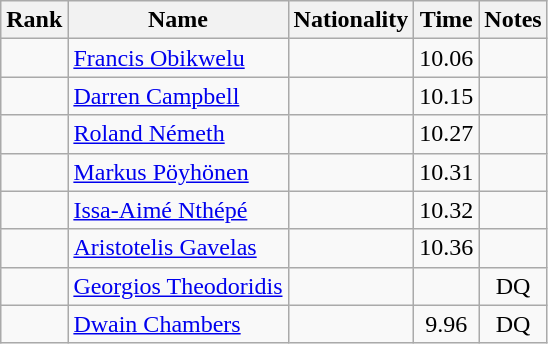<table class="wikitable sortable" style="text-align:center">
<tr>
<th>Rank</th>
<th>Name</th>
<th>Nationality</th>
<th>Time</th>
<th>Notes</th>
</tr>
<tr>
<td></td>
<td align=left><a href='#'>Francis Obikwelu</a></td>
<td align=left></td>
<td>10.06</td>
<td></td>
</tr>
<tr>
<td></td>
<td align=left><a href='#'>Darren Campbell</a></td>
<td align=left></td>
<td>10.15</td>
<td></td>
</tr>
<tr>
<td></td>
<td align=left><a href='#'>Roland Németh</a></td>
<td align=left></td>
<td>10.27</td>
<td></td>
</tr>
<tr>
<td></td>
<td align=left><a href='#'>Markus Pöyhönen</a></td>
<td align=left></td>
<td>10.31</td>
<td></td>
</tr>
<tr>
<td></td>
<td align=left><a href='#'>Issa-Aimé Nthépé</a></td>
<td align=left></td>
<td>10.32</td>
<td></td>
</tr>
<tr>
<td></td>
<td align=left><a href='#'>Aristotelis Gavelas</a></td>
<td align=left></td>
<td>10.36</td>
<td></td>
</tr>
<tr>
<td></td>
<td align=left><a href='#'>Georgios Theodoridis</a></td>
<td align=left></td>
<td></td>
<td>DQ</td>
</tr>
<tr>
<td></td>
<td align=left><a href='#'>Dwain Chambers</a></td>
<td align=left></td>
<td>9.96</td>
<td>DQ</td>
</tr>
</table>
